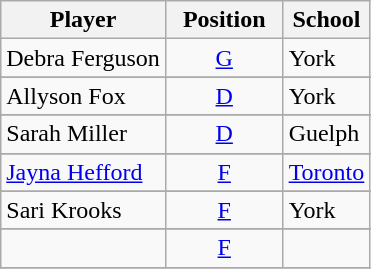<table class="wikitable">
<tr>
<th>Player</th>
<th>  Position  </th>
<th>School</th>
</tr>
<tr>
<td>Debra Ferguson</td>
<td align=center><a href='#'>G</a></td>
<td>York</td>
</tr>
<tr>
</tr>
<tr>
<td>Allyson Fox</td>
<td align=center><a href='#'>D</a></td>
<td>York</td>
</tr>
<tr>
</tr>
<tr>
<td>Sarah Miller</td>
<td align=center><a href='#'>D</a></td>
<td>Guelph</td>
</tr>
<tr>
</tr>
<tr>
<td><a href='#'>Jayna Hefford</a></td>
<td align=center><a href='#'>F</a></td>
<td><a href='#'>Toronto</a></td>
</tr>
<tr>
</tr>
<tr>
<td>Sari Krooks</td>
<td align=center><a href='#'>F</a></td>
<td>York</td>
</tr>
<tr>
</tr>
<tr>
<td></td>
<td align=center><a href='#'>F</a></td>
<td></td>
</tr>
<tr>
</tr>
</table>
